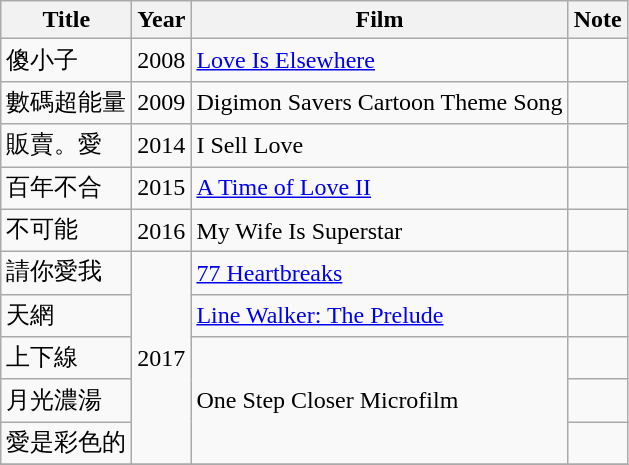<table class="wikitable plainrowheaders">
<tr>
<th scope="col">Title</th>
<th scope="col">Year</th>
<th scope="col">Film</th>
<th scope= "col">Note</th>
</tr>
<tr>
<td>傻小子</td>
<td>2008</td>
<td><a href='#'>Love Is Elsewhere</a></td>
<td></td>
</tr>
<tr>
<td>數碼超能量</td>
<td>2009</td>
<td>Digimon Savers Cartoon Theme Song</td>
<td></td>
</tr>
<tr>
<td>販賣。愛</td>
<td>2014</td>
<td>I Sell Love</td>
<td></td>
</tr>
<tr>
<td>百年不合</td>
<td>2015</td>
<td><a href='#'>A Time of Love II</a></td>
<td></td>
</tr>
<tr>
<td>不可能</td>
<td>2016</td>
<td>My Wife Is Superstar</td>
<td></td>
</tr>
<tr>
<td>請你愛我</td>
<td rowspan="5">2017</td>
<td><a href='#'>77 Heartbreaks</a></td>
<td></td>
</tr>
<tr>
<td>天網</td>
<td><a href='#'>Line Walker: The Prelude</a></td>
<td></td>
</tr>
<tr>
<td>上下線</td>
<td rowspan="3">One Step Closer Microfilm</td>
<td></td>
</tr>
<tr>
<td>月光濃湯</td>
<td></td>
</tr>
<tr>
<td>愛是彩色的</td>
<td></td>
</tr>
<tr>
</tr>
</table>
